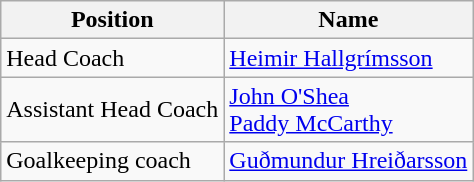<table class="wikitable" style="text-align: left">
<tr>
<th>Position</th>
<th>Name</th>
</tr>
<tr>
<td>Head Coach</td>
<td> <a href='#'>Heimir Hallgrímsson</a></td>
</tr>
<tr>
<td>Assistant Head Coach</td>
<td> <a href='#'>John O'Shea</a> <br>  <a href='#'>Paddy McCarthy</a></td>
</tr>
<tr>
<td>Goalkeeping coach</td>
<td> <a href='#'>Guðmundur Hreiðarsson</a></td>
</tr>
</table>
